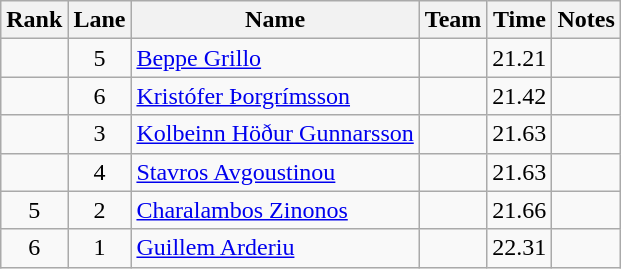<table class="wikitable sortable" style="text-align:center">
<tr>
<th>Rank</th>
<th>Lane</th>
<th>Name</th>
<th>Team</th>
<th>Time</th>
<th>Notes</th>
</tr>
<tr>
<td></td>
<td>5</td>
<td align="left"><a href='#'>Beppe Grillo</a></td>
<td align=left></td>
<td>21.21</td>
<td></td>
</tr>
<tr>
<td></td>
<td>6</td>
<td align="left"><a href='#'>Kristófer Þorgrímsson</a></td>
<td align=left></td>
<td>21.42</td>
<td></td>
</tr>
<tr>
<td></td>
<td>3</td>
<td align="left"><a href='#'>Kolbeinn Höður Gunnarsson</a></td>
<td align=left></td>
<td>21.63</td>
<td></td>
</tr>
<tr>
<td></td>
<td>4</td>
<td align="left"><a href='#'>Stavros Avgoustinou</a></td>
<td align=left></td>
<td>21.63</td>
<td></td>
</tr>
<tr>
<td>5</td>
<td>2</td>
<td align="left"><a href='#'>Charalambos Zinonos</a></td>
<td align=left></td>
<td>21.66</td>
<td></td>
</tr>
<tr>
<td>6</td>
<td>1</td>
<td align="left"><a href='#'>Guillem Arderiu</a></td>
<td align=left></td>
<td>22.31</td>
<td></td>
</tr>
</table>
